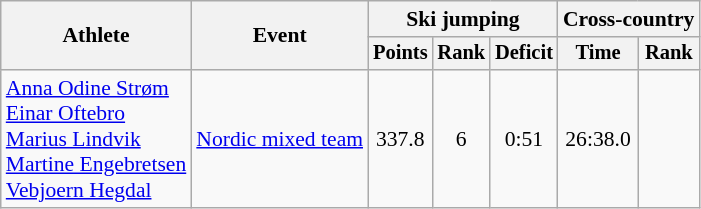<table class="wikitable" style="font-size:90%">
<tr>
<th rowspan="2">Athlete</th>
<th rowspan="2">Event</th>
<th colspan="3">Ski jumping</th>
<th colspan="2">Cross-country</th>
</tr>
<tr style="font-size:95%">
<th>Points</th>
<th>Rank</th>
<th>Deficit</th>
<th>Time</th>
<th>Rank</th>
</tr>
<tr align=center>
<td align=left><a href='#'>Anna Odine Strøm</a><br><a href='#'>Einar Oftebro</a><br><a href='#'>Marius Lindvik</a><br><a href='#'>Martine Engebretsen</a><br><a href='#'>Vebjoern Hegdal</a></td>
<td align=left><a href='#'>Nordic mixed team</a></td>
<td>337.8</td>
<td>6</td>
<td>0:51</td>
<td>26:38.0</td>
<td></td>
</tr>
</table>
